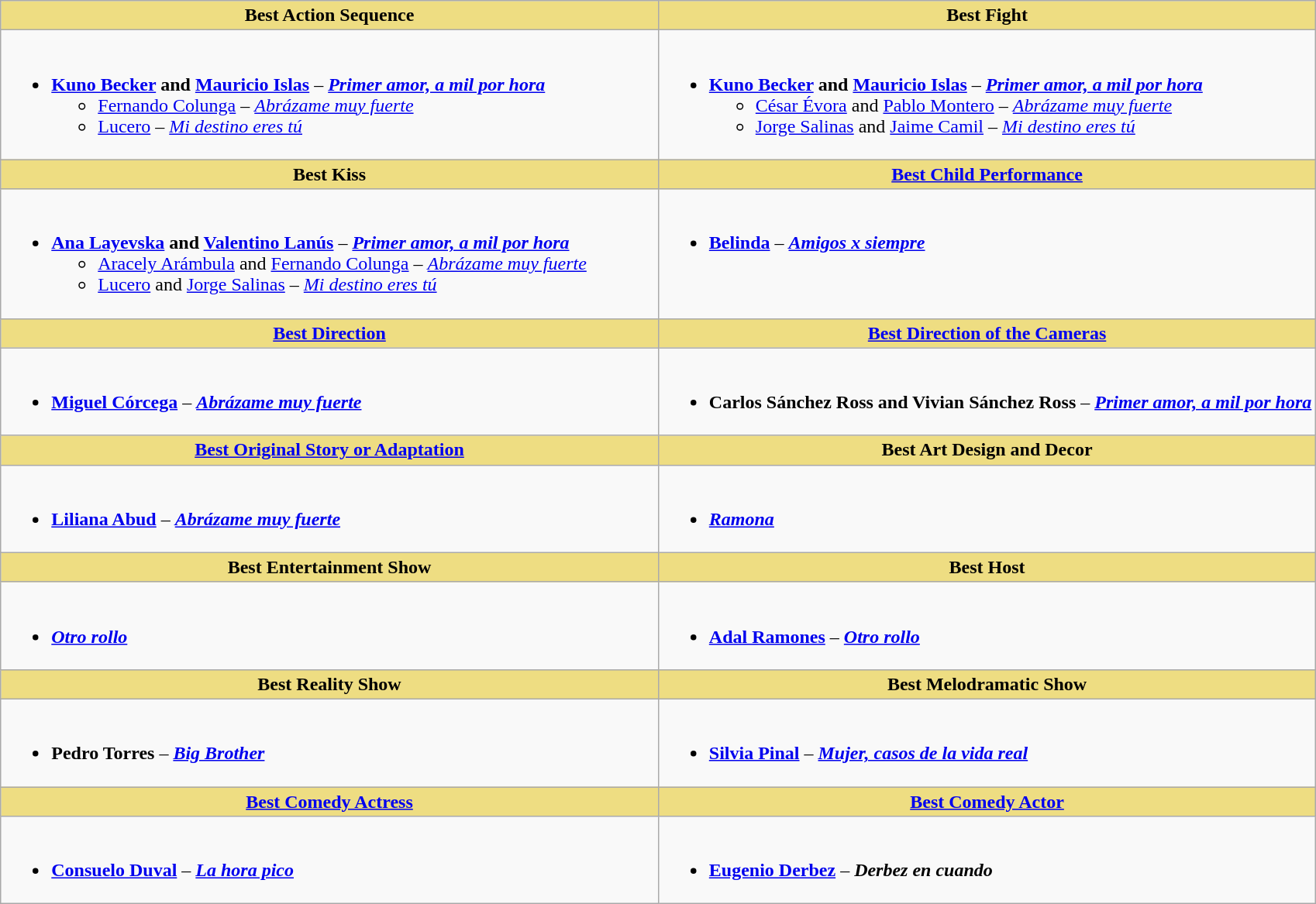<table class="wikitable">
<tr>
<th style="background:#EEDD82; width:50%">Best Action Sequence</th>
<th style="background:#EEDD82; width:50%">Best Fight</th>
</tr>
<tr>
<td valign="top"><br><ul><li><strong><a href='#'>Kuno Becker</a> and <a href='#'>Mauricio Islas</a></strong> – <strong><em><a href='#'>Primer amor, a mil por hora</a></em></strong><ul><li><a href='#'>Fernando Colunga</a> – <em><a href='#'>Abrázame muy fuerte</a></em></li><li><a href='#'>Lucero</a> – <em><a href='#'>Mi destino eres tú</a></em></li></ul></li></ul></td>
<td valign="top"><br><ul><li><strong><a href='#'>Kuno Becker</a> and <a href='#'>Mauricio Islas</a></strong> – <strong><em><a href='#'>Primer amor, a mil por hora</a></em></strong><ul><li><a href='#'>César Évora</a> and <a href='#'>Pablo Montero</a> – <em><a href='#'>Abrázame muy fuerte</a></em></li><li><a href='#'>Jorge Salinas</a> and <a href='#'>Jaime Camil</a> – <em><a href='#'>Mi destino eres tú</a></em></li></ul></li></ul></td>
</tr>
<tr>
<th style="background:#EEDD82">Best Kiss</th>
<th style="background:#EEDD82"><a href='#'>Best Child Performance</a></th>
</tr>
<tr>
<td valign="top"><br><ul><li><strong><a href='#'>Ana Layevska</a> and <a href='#'>Valentino Lanús</a></strong> – <strong><em><a href='#'>Primer amor, a mil por hora</a></em></strong><ul><li><a href='#'>Aracely Arámbula</a> and <a href='#'>Fernando Colunga</a> – <em><a href='#'>Abrázame muy fuerte</a></em></li><li><a href='#'>Lucero</a> and <a href='#'>Jorge Salinas</a> – <em><a href='#'>Mi destino eres tú</a></em></li></ul></li></ul></td>
<td valign="top"><br><ul><li><strong><a href='#'>Belinda</a></strong> – <strong><em><a href='#'>Amigos x siempre</a></em></strong></li></ul></td>
</tr>
<tr>
<th style="background:#EEDD82; width:50%"><a href='#'>Best Direction</a></th>
<th style="background:#EEDD82; width:50%"><a href='#'>Best Direction of the Cameras</a></th>
</tr>
<tr>
<td valign="top"><br><ul><li><strong><a href='#'>Miguel Córcega</a></strong> – <strong><em><a href='#'>Abrázame muy fuerte</a></em></strong></li></ul></td>
<td valign="top"><br><ul><li><strong>Carlos Sánchez Ross and Vivian Sánchez Ross</strong> – <strong><em><a href='#'>Primer amor, a mil por hora</a></em></strong></li></ul></td>
</tr>
<tr>
<th style="background:#EEDD82; width:50%"><a href='#'>Best Original Story or Adaptation</a></th>
<th style="background:#EEDD82; width:50%">Best Art Design and Decor</th>
</tr>
<tr>
<td valign="top"><br><ul><li><strong><a href='#'>Liliana Abud</a></strong> – <strong><em><a href='#'>Abrázame muy fuerte</a></em></strong></li></ul></td>
<td valign="top"><br><ul><li><strong><em><a href='#'>Ramona</a></em></strong></li></ul></td>
</tr>
<tr>
<th style="background:#EEDD82">Best Entertainment Show</th>
<th style="background:#EEDD82">Best Host</th>
</tr>
<tr>
<td valign="top"><br><ul><li><strong><em><a href='#'>Otro rollo</a></em></strong></li></ul></td>
<td valign="top"><br><ul><li><strong><a href='#'>Adal Ramones</a></strong> – <strong><em><a href='#'>Otro rollo</a></em></strong></li></ul></td>
</tr>
<tr>
<th style="background:#EEDD82">Best Reality Show</th>
<th style="background:#EEDD82">Best Melodramatic Show</th>
</tr>
<tr>
<td valign="top"><br><ul><li><strong>Pedro Torres</strong> – <strong><em><a href='#'>Big Brother</a></em></strong></li></ul></td>
<td valign="top"><br><ul><li><strong><a href='#'>Silvia Pinal</a></strong> – <strong><em><a href='#'>Mujer, casos de la vida real</a></em></strong></li></ul></td>
</tr>
<tr>
<th style="background:#EEDD82"><a href='#'>Best Comedy Actress</a></th>
<th style="background:#EEDD82"><a href='#'>Best Comedy Actor</a></th>
</tr>
<tr>
<td valign="top"><br><ul><li><strong><a href='#'>Consuelo Duval</a></strong> – <strong><em><a href='#'>La hora pico</a></em></strong></li></ul></td>
<td valign="top"><br><ul><li><strong><a href='#'>Eugenio Derbez</a></strong> – <strong><em>Derbez en cuando</em></strong></li></ul></td>
</tr>
</table>
